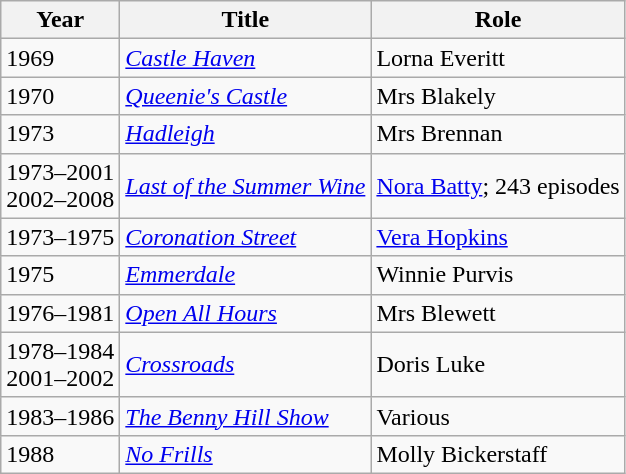<table class="wikitable">
<tr>
<th>Year</th>
<th>Title</th>
<th>Role</th>
</tr>
<tr>
<td>1969</td>
<td><em><a href='#'>Castle Haven</a></em></td>
<td>Lorna Everitt</td>
</tr>
<tr>
<td>1970</td>
<td><em><a href='#'>Queenie's Castle</a></em></td>
<td>Mrs Blakely</td>
</tr>
<tr>
<td>1973</td>
<td><em><a href='#'>Hadleigh</a></em></td>
<td>Mrs Brennan</td>
</tr>
<tr>
<td>1973–2001<br>2002–2008</td>
<td><em><a href='#'>Last of the Summer Wine</a></em></td>
<td><a href='#'>Nora Batty</a>; 243 episodes</td>
</tr>
<tr>
<td>1973–1975</td>
<td><em><a href='#'>Coronation Street</a></em></td>
<td><a href='#'>Vera Hopkins</a></td>
</tr>
<tr>
<td>1975</td>
<td><em><a href='#'>Emmerdale</a></em></td>
<td>Winnie Purvis</td>
</tr>
<tr>
<td>1976–1981</td>
<td><em><a href='#'>Open All Hours</a></em></td>
<td>Mrs Blewett</td>
</tr>
<tr>
<td>1978–1984<br>2001–2002</td>
<td><em><a href='#'>Crossroads</a></em></td>
<td>Doris Luke</td>
</tr>
<tr>
<td>1983–1986</td>
<td><em><a href='#'>The Benny Hill Show</a></em></td>
<td>Various</td>
</tr>
<tr>
<td>1988</td>
<td><em><a href='#'>No Frills</a></em></td>
<td>Molly Bickerstaff</td>
</tr>
</table>
